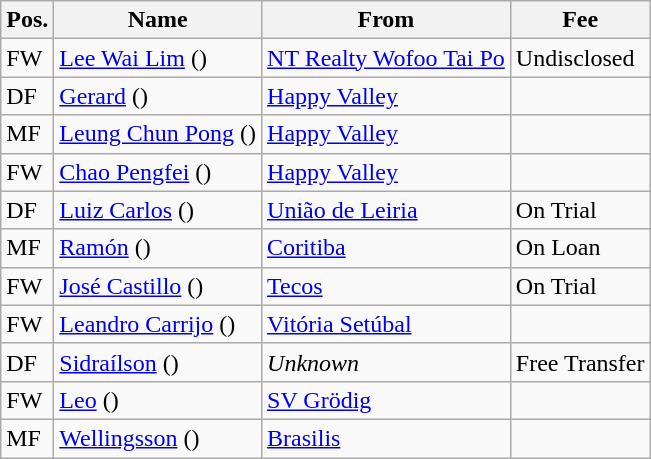<table class="wikitable">
<tr>
<th>Pos.</th>
<th>Name</th>
<th>From</th>
<th>Fee</th>
</tr>
<tr>
<td>FW</td>
<td> <a href='#'>Lee Wai Lim</a> ()</td>
<td> <a href='#'>NT Realty Wofoo Tai Po</a></td>
<td>Undisclosed</td>
</tr>
<tr>
<td>DF</td>
<td> <a href='#'>Gerard</a> ()</td>
<td> <a href='#'>Happy Valley</a></td>
<td></td>
</tr>
<tr>
<td>MF</td>
<td> <a href='#'>Leung Chun Pong</a> ()</td>
<td> <a href='#'>Happy Valley</a></td>
<td></td>
</tr>
<tr>
<td>FW</td>
<td> <a href='#'>Chao Pengfei</a> ()</td>
<td> <a href='#'>Happy Valley</a></td>
<td></td>
</tr>
<tr>
<td>DF</td>
<td> <a href='#'>Luiz Carlos</a> ()</td>
<td> <a href='#'>União de Leiria</a></td>
<td>On Trial</td>
</tr>
<tr>
<td>MF</td>
<td> <a href='#'>Ramón</a> ()</td>
<td> <a href='#'>Coritiba</a></td>
<td>On Loan</td>
</tr>
<tr>
<td>FW</td>
<td> <a href='#'>José Castillo</a> ()</td>
<td> <a href='#'>Tecos</a></td>
<td>On Trial</td>
</tr>
<tr>
<td>FW</td>
<td> <a href='#'>Leandro Carrijo</a> ()</td>
<td> <a href='#'>Vitória Setúbal</a></td>
<td></td>
</tr>
<tr>
<td>DF</td>
<td> <a href='#'>Sidraílson</a>  ()</td>
<td> <em>Unknown</em></td>
<td>Free Transfer</td>
</tr>
<tr>
<td>FW</td>
<td> <a href='#'>Leo</a> ()</td>
<td> <a href='#'>SV Grödig</a></td>
</tr>
<tr>
<td>MF</td>
<td> <a href='#'>Wellingsson</a> ()</td>
<td> <a href='#'>Brasilis</a></td>
<td></td>
</tr>
</table>
